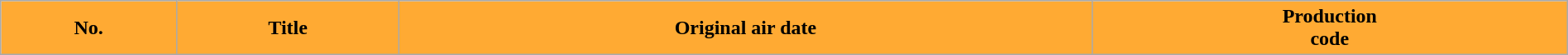<table class="wikitable plainrowheaders"  style="width:100%;">
<tr>
<th style="background:#fa3;">No.</th>
<th style="background:#fa3;">Title</th>
<th style="background:#fa3;">Original air date</th>
<th style="background:#fa3;">Production<br>code<br>



</th>
</tr>
</table>
